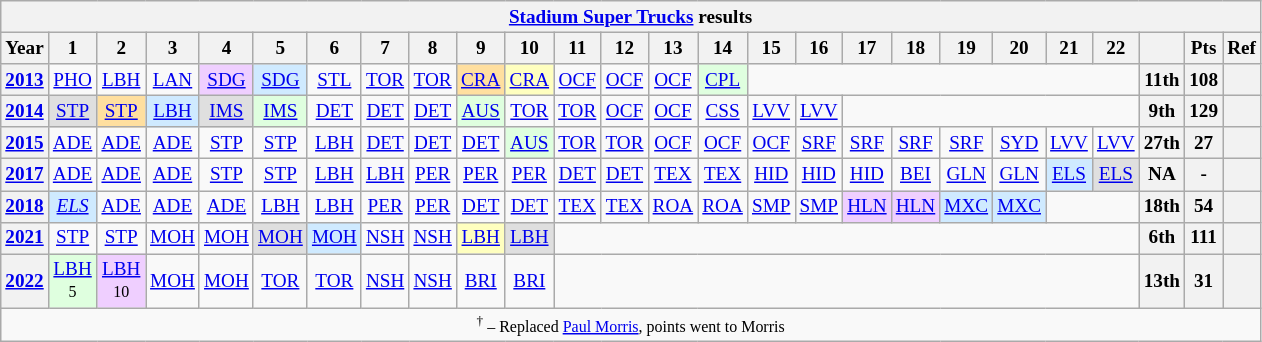<table class="wikitable" style="text-align:center; font-size:80%">
<tr>
<th colspan=45><a href='#'>Stadium Super Trucks</a> results</th>
</tr>
<tr>
<th>Year</th>
<th>1</th>
<th>2</th>
<th>3</th>
<th>4</th>
<th>5</th>
<th>6</th>
<th>7</th>
<th>8</th>
<th>9</th>
<th>10</th>
<th>11</th>
<th>12</th>
<th>13</th>
<th>14</th>
<th>15</th>
<th>16</th>
<th>17</th>
<th>18</th>
<th>19</th>
<th>20</th>
<th>21</th>
<th>22</th>
<th></th>
<th>Pts</th>
<th>Ref</th>
</tr>
<tr>
<th><a href='#'>2013</a></th>
<td><a href='#'>PHO</a></td>
<td><a href='#'>LBH</a></td>
<td><a href='#'>LAN</a></td>
<td style="background:#EFCFFF;"><a href='#'>SDG</a><br></td>
<td style="background:#CFEAFF;"><a href='#'>SDG</a><br></td>
<td><a href='#'>STL</a></td>
<td><a href='#'>TOR</a></td>
<td><a href='#'>TOR</a></td>
<td style="background:#FFDF9F;"><a href='#'>CRA</a><br></td>
<td style="background:#FFFFBF;"><a href='#'>CRA</a><br></td>
<td><a href='#'>OCF</a></td>
<td><a href='#'>OCF</a></td>
<td><a href='#'>OCF</a></td>
<td style="background:#DFFFDF;"><a href='#'>CPL</a><br></td>
<td colspan=8></td>
<th>11th</th>
<th>108</th>
<th></th>
</tr>
<tr>
<th><a href='#'>2014</a></th>
<td style="background:#DFDFDF;"><a href='#'>STP</a><br></td>
<td style="background:#FFDF9F;"><a href='#'>STP</a><br></td>
<td style="background:#CFEAFF;"><a href='#'>LBH</a><br></td>
<td style="background:#DFDFDF;"><a href='#'>IMS</a><br></td>
<td style="background:#DFFFDF;"><a href='#'>IMS</a><br></td>
<td><a href='#'>DET</a></td>
<td><a href='#'>DET</a></td>
<td><a href='#'>DET</a></td>
<td style="background:#DFFFDF;"><a href='#'>AUS</a><br></td>
<td><a href='#'>TOR</a></td>
<td><a href='#'>TOR</a></td>
<td><a href='#'>OCF</a></td>
<td><a href='#'>OCF</a></td>
<td><a href='#'>CSS</a></td>
<td><a href='#'>LVV</a></td>
<td><a href='#'>LVV</a></td>
<td colspan=6></td>
<th>9th</th>
<th>129</th>
<th></th>
</tr>
<tr>
<th><a href='#'>2015</a></th>
<td><a href='#'>ADE</a></td>
<td><a href='#'>ADE</a></td>
<td><a href='#'>ADE</a></td>
<td><a href='#'>STP</a></td>
<td><a href='#'>STP</a></td>
<td><a href='#'>LBH</a></td>
<td><a href='#'>DET</a></td>
<td><a href='#'>DET</a></td>
<td><a href='#'>DET</a></td>
<td style="background:#DFFFDF;"><a href='#'>AUS</a><br></td>
<td><a href='#'>TOR</a></td>
<td><a href='#'>TOR</a></td>
<td><a href='#'>OCF</a></td>
<td><a href='#'>OCF</a></td>
<td><a href='#'>OCF</a></td>
<td><a href='#'>SRF</a></td>
<td><a href='#'>SRF</a></td>
<td><a href='#'>SRF</a></td>
<td><a href='#'>SRF</a></td>
<td><a href='#'>SYD</a></td>
<td><a href='#'>LVV</a></td>
<td><a href='#'>LVV</a></td>
<th>27th</th>
<th>27</th>
<th></th>
</tr>
<tr>
<th><a href='#'>2017</a></th>
<td><a href='#'>ADE</a></td>
<td><a href='#'>ADE</a></td>
<td><a href='#'>ADE</a></td>
<td><a href='#'>STP</a></td>
<td><a href='#'>STP</a></td>
<td><a href='#'>LBH</a></td>
<td><a href='#'>LBH</a></td>
<td><a href='#'>PER</a></td>
<td><a href='#'>PER</a></td>
<td><a href='#'>PER</a></td>
<td><a href='#'>DET</a></td>
<td><a href='#'>DET</a></td>
<td><a href='#'>TEX</a></td>
<td><a href='#'>TEX</a></td>
<td><a href='#'>HID</a></td>
<td><a href='#'>HID</a></td>
<td><a href='#'>HID</a></td>
<td><a href='#'>BEI</a></td>
<td><a href='#'>GLN</a></td>
<td><a href='#'>GLN</a></td>
<td style="background:#CFEAFF;"><a href='#'>ELS</a><br></td>
<td style="background:#DFDFDF;"><a href='#'>ELS</a><br></td>
<th>NA</th>
<th>-</th>
<th></th>
</tr>
<tr>
<th><a href='#'>2018</a></th>
<td style="background:#CFEAFF;"><em><a href='#'>ELS</a></em><br></td>
<td><a href='#'>ADE</a></td>
<td><a href='#'>ADE</a></td>
<td><a href='#'>ADE</a></td>
<td><a href='#'>LBH</a></td>
<td><a href='#'>LBH</a></td>
<td><a href='#'>PER</a></td>
<td><a href='#'>PER</a></td>
<td><a href='#'>DET</a></td>
<td><a href='#'>DET</a></td>
<td><a href='#'>TEX</a></td>
<td><a href='#'>TEX</a></td>
<td><a href='#'>ROA</a></td>
<td><a href='#'>ROA</a></td>
<td><a href='#'>SMP</a></td>
<td><a href='#'>SMP</a></td>
<td style="background:#EFCFFF;"><a href='#'>HLN</a><br></td>
<td style="background:#EFCFFF;"><a href='#'>HLN</a><br></td>
<td style="background:#CFEAFF;"><a href='#'>MXC</a><br></td>
<td style="background:#CFEAFF;"><a href='#'>MXC</a><br></td>
<td colspan=2></td>
<th>18th</th>
<th>54</th>
<th></th>
</tr>
<tr>
<th><a href='#'>2021</a></th>
<td><a href='#'>STP</a></td>
<td><a href='#'>STP</a></td>
<td><a href='#'>MOH</a></td>
<td><a href='#'>MOH</a></td>
<td style="background:#DFDFDF;"><a href='#'>MOH</a><br></td>
<td style="background:#CFEAFF;"><a href='#'>MOH</a><br></td>
<td><a href='#'>NSH</a></td>
<td><a href='#'>NSH</a></td>
<td style="background:#FFFFBF;"><a href='#'>LBH</a><br></td>
<td style="background:#DFDFDF;"><a href='#'>LBH</a><br></td>
<td colspan=12></td>
<th>6th</th>
<th>111</th>
<th></th>
</tr>
<tr>
<th><a href='#'>2022</a></th>
<td style="background:#DFFFDF;"><a href='#'>LBH</a><br><small>5</small></td>
<td style="background:#EFCFFF;"><a href='#'>LBH</a><br><small>10</small></td>
<td><a href='#'>MOH</a></td>
<td><a href='#'>MOH</a></td>
<td><a href='#'>TOR</a></td>
<td><a href='#'>TOR</a></td>
<td><a href='#'>NSH</a></td>
<td><a href='#'>NSH</a></td>
<td><a href='#'>BRI</a></td>
<td><a href='#'>BRI</a></td>
<td colspan=12></td>
<th>13th</th>
<th>31</th>
<th></th>
</tr>
<tr>
<td colspan=45><small><sup>†</sup> – Replaced <a href='#'>Paul Morris</a>, points went to Morris</small></td>
</tr>
</table>
